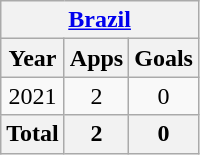<table class="wikitable" style="text-align:center">
<tr>
<th colspan=4><a href='#'>Brazil</a></th>
</tr>
<tr>
<th>Year</th>
<th>Apps</th>
<th>Goals</th>
</tr>
<tr>
<td>2021</td>
<td>2</td>
<td>0</td>
</tr>
<tr>
<th>Total</th>
<th>2</th>
<th>0</th>
</tr>
</table>
